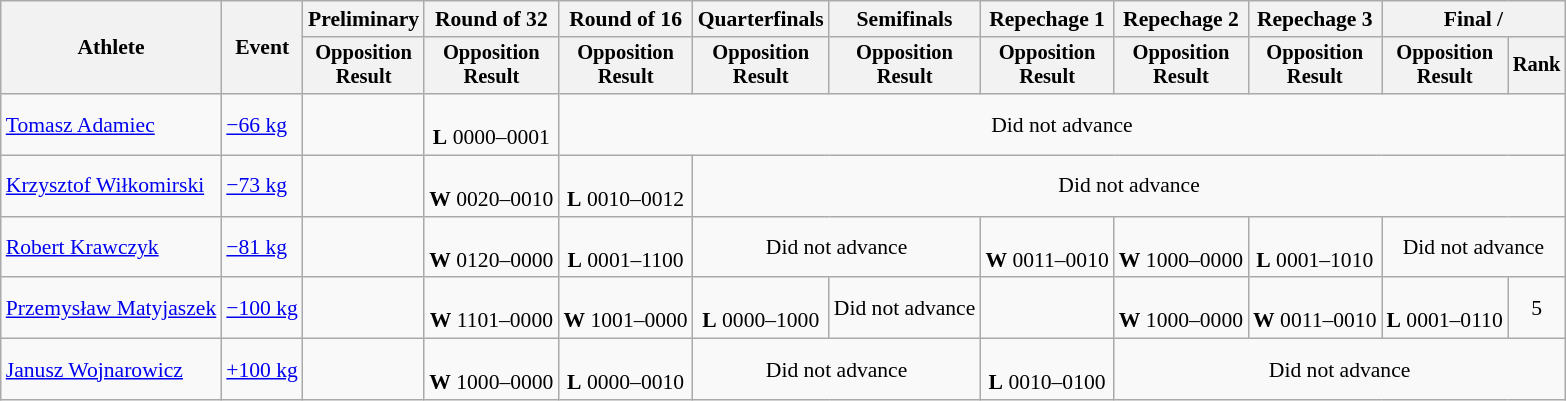<table class="wikitable" style="font-size:90%">
<tr>
<th rowspan="2">Athlete</th>
<th rowspan="2">Event</th>
<th>Preliminary</th>
<th>Round of 32</th>
<th>Round of 16</th>
<th>Quarterfinals</th>
<th>Semifinals</th>
<th>Repechage 1</th>
<th>Repechage 2</th>
<th>Repechage 3</th>
<th colspan=2>Final / </th>
</tr>
<tr style="font-size:95%">
<th>Opposition<br>Result</th>
<th>Opposition<br>Result</th>
<th>Opposition<br>Result</th>
<th>Opposition<br>Result</th>
<th>Opposition<br>Result</th>
<th>Opposition<br>Result</th>
<th>Opposition<br>Result</th>
<th>Opposition<br>Result</th>
<th>Opposition<br>Result</th>
<th>Rank</th>
</tr>
<tr align=center>
<td align=left><a href='#'>Tomasz Adamiec</a></td>
<td align=left><a href='#'>−66 kg</a></td>
<td></td>
<td><br><strong>L</strong> 0000–0001</td>
<td colspan=8>Did not advance</td>
</tr>
<tr align=center>
<td align=left><a href='#'>Krzysztof Wiłkomirski</a></td>
<td align=left><a href='#'>−73 kg</a></td>
<td></td>
<td><br><strong>W</strong> 0020–0010</td>
<td><br><strong>L</strong> 0010–0012</td>
<td colspan=7>Did not advance</td>
</tr>
<tr align=center>
<td align=left><a href='#'>Robert Krawczyk</a></td>
<td align=left><a href='#'>−81 kg</a></td>
<td></td>
<td><br><strong>W</strong> 0120–0000</td>
<td><br><strong>L</strong> 0001–1100</td>
<td colspan=2>Did not advance</td>
<td><br><strong>W</strong> 0011–0010</td>
<td><br><strong>W</strong> 1000–0000</td>
<td><br><strong>L</strong> 0001–1010</td>
<td colspan=2>Did not advance</td>
</tr>
<tr align=center>
<td align=left><a href='#'>Przemysław Matyjaszek</a></td>
<td align=left><a href='#'>−100 kg</a></td>
<td></td>
<td><br><strong>W</strong> 1101–0000</td>
<td><br><strong>W</strong> 1001–0000</td>
<td><br><strong>L</strong> 0000–1000</td>
<td>Did not advance</td>
<td></td>
<td><br><strong>W</strong> 1000–0000</td>
<td><br><strong>W</strong> 0011–0010</td>
<td><br><strong>L</strong> 0001–0110</td>
<td>5</td>
</tr>
<tr align=center>
<td align=left><a href='#'>Janusz Wojnarowicz</a></td>
<td align=left><a href='#'>+100 kg</a></td>
<td></td>
<td><br><strong>W</strong> 1000–0000</td>
<td><br><strong>L</strong> 0000–0010</td>
<td colspan=2>Did not advance</td>
<td><br><strong>L</strong> 0010–0100</td>
<td colspan=4>Did not advance</td>
</tr>
</table>
